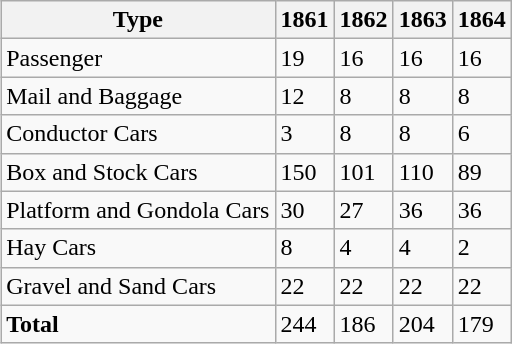<table class="wikitable" style="float:right; border:1px solid #BBB;margin:0em 0em .5em 1.5em">
<tr>
<th>Type</th>
<th>1861</th>
<th>1862</th>
<th>1863</th>
<th>1864</th>
</tr>
<tr>
<td>Passenger</td>
<td>19</td>
<td>16</td>
<td>16</td>
<td>16</td>
</tr>
<tr>
<td>Mail and Baggage</td>
<td>12</td>
<td>8</td>
<td>8</td>
<td>8</td>
</tr>
<tr>
<td>Conductor Cars</td>
<td>3</td>
<td>8</td>
<td>8</td>
<td>6</td>
</tr>
<tr>
<td>Box and Stock Cars</td>
<td>150</td>
<td>101</td>
<td>110</td>
<td>89</td>
</tr>
<tr>
<td>Platform and Gondola Cars</td>
<td>30</td>
<td>27</td>
<td>36</td>
<td>36</td>
</tr>
<tr>
<td>Hay Cars</td>
<td>8</td>
<td>4</td>
<td>4</td>
<td>2</td>
</tr>
<tr>
<td>Gravel and Sand Cars</td>
<td>22</td>
<td>22</td>
<td>22</td>
<td>22</td>
</tr>
<tr>
<td><strong>Total</strong></td>
<td>244</td>
<td>186</td>
<td>204</td>
<td>179</td>
</tr>
</table>
